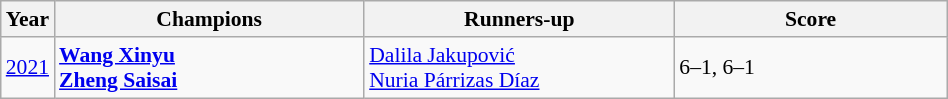<table class="wikitable" style="font-size:90%">
<tr>
<th>Year</th>
<th width="200">Champions</th>
<th width="200">Runners-up</th>
<th width="175">Score</th>
</tr>
<tr>
<td><a href='#'>2021</a></td>
<td> <strong><a href='#'>Wang Xinyu</a></strong> <br>  <strong><a href='#'>Zheng Saisai</a></strong></td>
<td> <a href='#'>Dalila Jakupović</a> <br>  <a href='#'>Nuria Párrizas Díaz</a></td>
<td>6–1, 6–1</td>
</tr>
</table>
